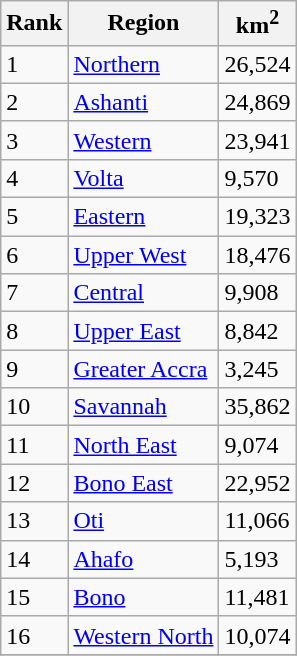<table class="wikitable sortable">
<tr>
<th scope="col" align="left">Rank</th>
<th scope="col" align="left">Region</th>
<th scope="col">km<sup>2</sup></th>
</tr>
<tr>
<td>1</td>
<td><a href='#'>Northern</a></td>
<td>26,524</td>
</tr>
<tr>
<td>2</td>
<td><a href='#'>Ashanti</a></td>
<td>24,869</td>
</tr>
<tr>
<td>3</td>
<td><a href='#'>Western</a></td>
<td>23,941</td>
</tr>
<tr>
<td>4</td>
<td><a href='#'>Volta</a></td>
<td>9,570</td>
</tr>
<tr>
<td>5</td>
<td><a href='#'>Eastern</a></td>
<td>19,323</td>
</tr>
<tr>
<td>6</td>
<td><a href='#'>Upper West</a></td>
<td>18,476</td>
</tr>
<tr>
<td>7</td>
<td><a href='#'>Central</a></td>
<td>9,908</td>
</tr>
<tr>
<td>8</td>
<td><a href='#'>Upper East</a></td>
<td>8,842</td>
</tr>
<tr>
<td>9</td>
<td><a href='#'>Greater Accra</a></td>
<td>3,245</td>
</tr>
<tr>
<td>10</td>
<td><a href='#'>Savannah</a></td>
<td>35,862</td>
</tr>
<tr>
<td>11</td>
<td><a href='#'>North East</a></td>
<td>9,074</td>
</tr>
<tr>
<td>12</td>
<td><a href='#'>Bono East</a></td>
<td>22,952</td>
</tr>
<tr>
<td>13</td>
<td><a href='#'>Oti</a></td>
<td>11,066</td>
</tr>
<tr>
<td>14</td>
<td><a href='#'>Ahafo</a></td>
<td>5,193</td>
</tr>
<tr>
<td>15</td>
<td><a href='#'>Bono</a></td>
<td>11,481</td>
</tr>
<tr>
<td>16</td>
<td><a href='#'>Western North</a></td>
<td>10,074</td>
</tr>
<tr>
</tr>
</table>
